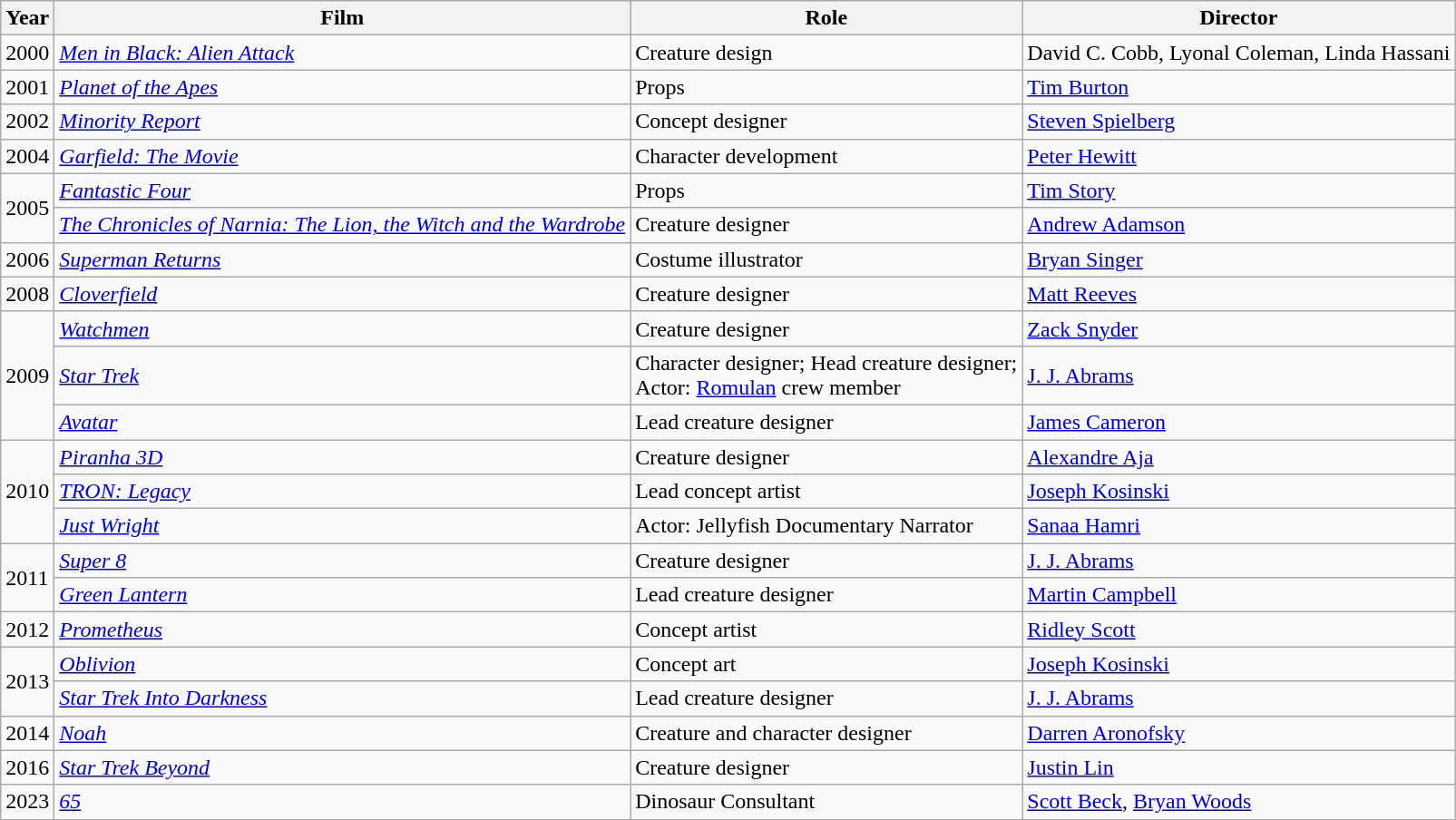<table class="wikitable">
<tr>
<th>Year</th>
<th>Film</th>
<th>Role</th>
<th>Director</th>
</tr>
<tr>
<td>2000</td>
<td><em><a href='#'>Men in Black: Alien Attack</a></em></td>
<td>Creature design</td>
<td>David C. Cobb, Lyonal Coleman, Linda Hassani</td>
</tr>
<tr>
<td>2001</td>
<td><em><a href='#'>Planet of the Apes</a></em></td>
<td>Props</td>
<td><a href='#'>Tim Burton</a></td>
</tr>
<tr>
<td>2002</td>
<td><em><a href='#'>Minority Report</a></em></td>
<td>Concept designer</td>
<td><a href='#'>Steven Spielberg</a></td>
</tr>
<tr>
<td>2004</td>
<td><em><a href='#'>Garfield: The Movie</a></em></td>
<td>Character development</td>
<td><a href='#'>Peter Hewitt</a></td>
</tr>
<tr>
<td rowspan="2">2005</td>
<td><em><a href='#'>Fantastic Four</a></em></td>
<td>Props</td>
<td><a href='#'>Tim Story</a></td>
</tr>
<tr>
<td><em><a href='#'>The Chronicles of Narnia: The Lion, the Witch and the Wardrobe</a></em></td>
<td>Creature designer</td>
<td><a href='#'>Andrew Adamson</a></td>
</tr>
<tr>
<td>2006</td>
<td><em><a href='#'>Superman Returns</a></em></td>
<td>Costume illustrator</td>
<td><a href='#'>Bryan Singer</a></td>
</tr>
<tr>
<td>2008</td>
<td><em><a href='#'>Cloverfield</a></em></td>
<td>Creature designer</td>
<td><a href='#'>Matt Reeves</a></td>
</tr>
<tr>
<td rowspan="3">2009</td>
<td><em><a href='#'>Watchmen</a></em></td>
<td>Creature designer</td>
<td><a href='#'>Zack Snyder</a></td>
</tr>
<tr>
<td><em><a href='#'>Star Trek</a></em></td>
<td>Character designer; Head creature designer; <br>Actor: <a href='#'>Romulan</a> crew member</td>
<td><a href='#'>J. J. Abrams</a></td>
</tr>
<tr>
<td><em><a href='#'>Avatar</a></em></td>
<td>Lead creature designer</td>
<td><a href='#'>James Cameron</a></td>
</tr>
<tr>
<td rowspan="3">2010</td>
<td><em><a href='#'>Piranha 3D</a></em></td>
<td>Creature designer</td>
<td><a href='#'>Alexandre Aja</a></td>
</tr>
<tr>
<td><em><a href='#'>TRON: Legacy</a></em></td>
<td>Lead concept artist</td>
<td><a href='#'>Joseph Kosinski</a></td>
</tr>
<tr>
<td><em><a href='#'>Just Wright</a></em></td>
<td>Actor: Jellyfish Documentary Narrator</td>
<td><a href='#'>Sanaa Hamri</a></td>
</tr>
<tr>
<td rowspan="2">2011</td>
<td><em><a href='#'>Super 8</a></em></td>
<td>Creature designer</td>
<td><a href='#'>J. J. Abrams</a></td>
</tr>
<tr>
<td><em><a href='#'>Green Lantern</a></em></td>
<td>Lead creature designer</td>
<td><a href='#'>Martin Campbell</a></td>
</tr>
<tr>
<td>2012</td>
<td><em><a href='#'>Prometheus</a></em></td>
<td>Concept artist</td>
<td><a href='#'>Ridley Scott</a></td>
</tr>
<tr>
<td rowspan="2">2013</td>
<td><em><a href='#'>Oblivion</a></em></td>
<td>Concept art</td>
<td><a href='#'>Joseph Kosinski</a></td>
</tr>
<tr>
<td><em><a href='#'>Star Trek Into Darkness</a></em></td>
<td>Lead creature designer</td>
<td><a href='#'>J. J. Abrams</a></td>
</tr>
<tr>
<td>2014</td>
<td><em><a href='#'>Noah</a></em></td>
<td>Creature and character designer</td>
<td><a href='#'>Darren Aronofsky</a></td>
</tr>
<tr>
<td>2016</td>
<td><em><a href='#'>Star Trek Beyond</a></em></td>
<td>Creature designer</td>
<td><a href='#'>Justin Lin</a></td>
</tr>
<tr>
<td>2023</td>
<td><em><a href='#'>65</a></em></td>
<td>Dinosaur Consultant</td>
<td><a href='#'>Scott Beck</a>, <a href='#'>Bryan Woods</a></td>
</tr>
</table>
